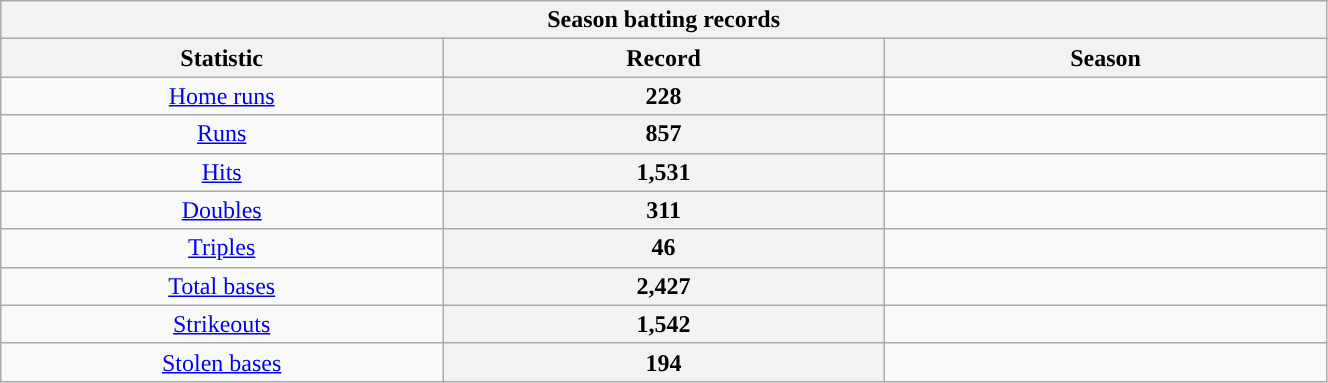<table class="wikitable" style="text-align:center" width="70%">
<tr>
<th colspan=5>Season batting records</th>
</tr>
<tr>
<th scope="col" width=20%>Statistic</th>
<th scope="col" class="unsortable" width=20%>Record</th>
<th scope="col" width=20%>Season</th>
</tr>
<tr>
<td><a href='#'>Home runs</a></td>
<th scope="row">228</th>
<td></td>
</tr>
<tr>
<td><a href='#'>Runs</a></td>
<th scope="row">857</th>
<td></td>
</tr>
<tr>
<td><a href='#'>Hits</a></td>
<th scope="row">1,531</th>
<td></td>
</tr>
<tr>
<td><a href='#'>Doubles</a></td>
<th scope="row">311</th>
<td></td>
</tr>
<tr>
<td><a href='#'>Triples</a></td>
<th scope="row">46</th>
<td></td>
</tr>
<tr>
<td><a href='#'>Total bases</a></td>
<th scope="row">2,427</th>
<td></td>
</tr>
<tr>
<td><a href='#'>Strikeouts</a></td>
<th scope="row">1,542</th>
<td></td>
</tr>
<tr>
<td><a href='#'>Stolen bases</a></td>
<th scope="row">194</th>
<td></td>
</tr>
</table>
